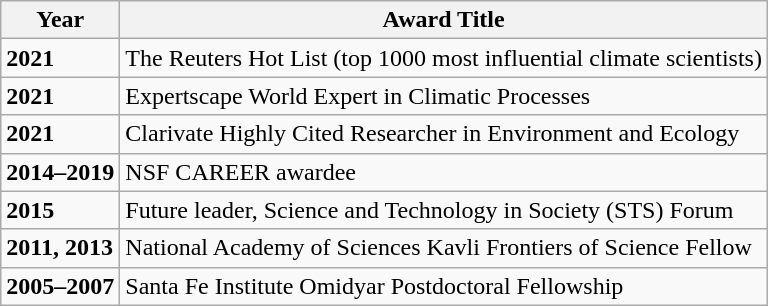<table class="wikitable">
<tr>
<th>Year</th>
<th>Award Title</th>
</tr>
<tr>
<td><strong>2021</strong></td>
<td>The Reuters Hot List (top 1000 most influential climate scientists)</td>
</tr>
<tr>
<td><strong>2021</strong></td>
<td>Expertscape World Expert in Climatic Processes</td>
</tr>
<tr>
<td><strong>2021</strong></td>
<td>Clarivate Highly Cited Researcher in Environment and Ecology</td>
</tr>
<tr>
<td><strong>2014–2019</strong></td>
<td>NSF CAREER awardee</td>
</tr>
<tr>
<td><strong>2015</strong></td>
<td>Future leader, Science and Technology in Society (STS) Forum</td>
</tr>
<tr>
<td><strong>2011, 2013</strong></td>
<td>National Academy of Sciences Kavli Frontiers of Science Fellow</td>
</tr>
<tr>
<td><strong>2005–2007</strong></td>
<td>Santa Fe Institute Omidyar Postdoctoral Fellowship</td>
</tr>
</table>
